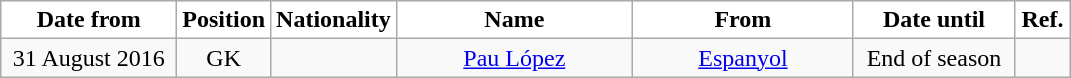<table class="wikitable" style="text-align:center">
<tr>
<th style="background:#FFFFFF; color:#000000; width:110px;">Date from</th>
<th style="background:#FFFFFF; color:#000000; width:50px;">Position</th>
<th style="background:#FFFFFF; color:#000000; width:50px;">Nationality</th>
<th style="background:#FFFFFF; color:#000000; width:150px;">Name</th>
<th style="background:#FFFFFF; color:#000000; width:140px;">From</th>
<th style="background:#FFFFFF; color:#000000; width:100px;">Date until</th>
<th style="background:#FFFFFF; color:#000000; width:30px;">Ref.</th>
</tr>
<tr>
<td>31 August 2016</td>
<td>GK</td>
<td></td>
<td><a href='#'>Pau López</a></td>
<td><a href='#'>Espanyol</a></td>
<td>End of season</td>
<td></td>
</tr>
</table>
